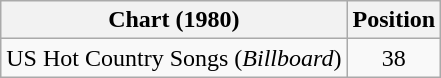<table class="wikitable">
<tr>
<th>Chart (1980)</th>
<th>Position</th>
</tr>
<tr>
<td>US Hot Country Songs (<em>Billboard</em>)</td>
<td align="center">38</td>
</tr>
</table>
